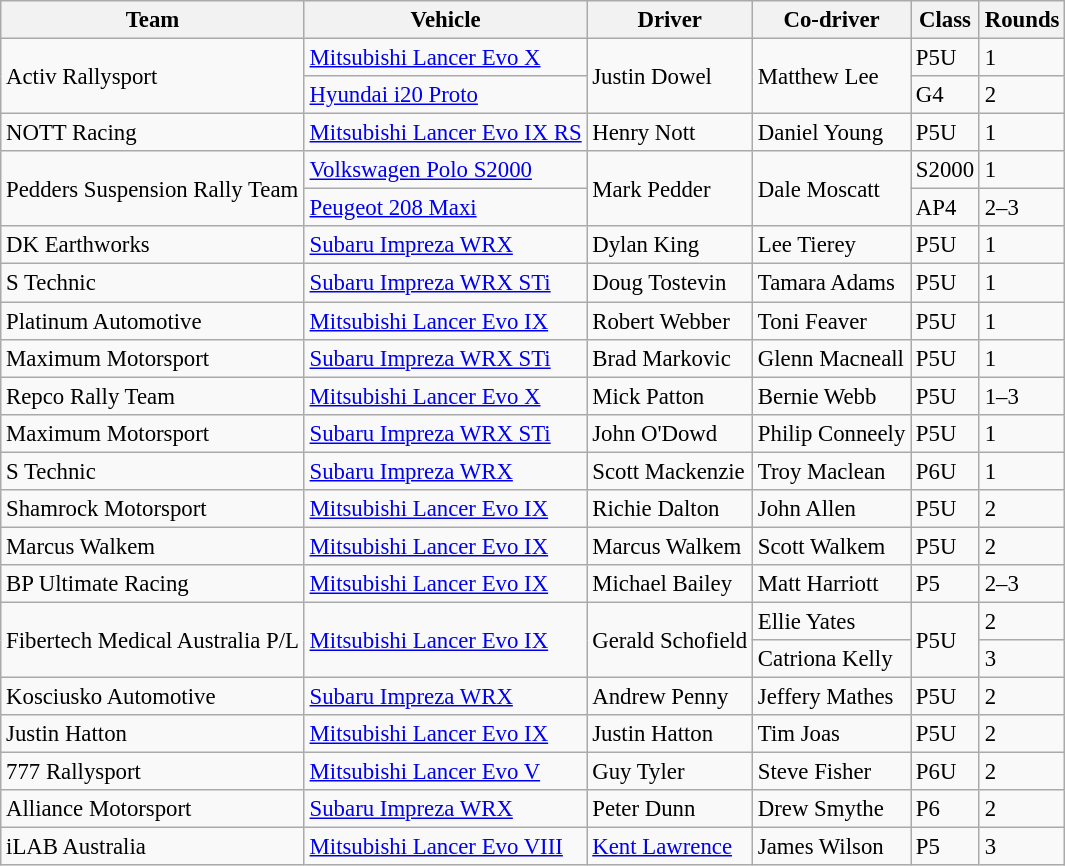<table class="wikitable" style="font-size: 95%;">
<tr>
<th>Team</th>
<th>Vehicle</th>
<th>Driver</th>
<th>Co-driver</th>
<th>Class</th>
<th>Rounds</th>
</tr>
<tr>
<td rowspan=2>Activ Rallysport</td>
<td><a href='#'>Mitsubishi Lancer Evo X</a></td>
<td rowspan=2> Justin Dowel</td>
<td rowspan=2> Matthew Lee</td>
<td>P5U</td>
<td>1</td>
</tr>
<tr>
<td><a href='#'>Hyundai i20 Proto</a></td>
<td>G4</td>
<td>2</td>
</tr>
<tr>
<td>NOTT Racing</td>
<td><a href='#'>Mitsubishi Lancer Evo IX RS</a></td>
<td> Henry Nott</td>
<td> Daniel Young</td>
<td>P5U</td>
<td>1</td>
</tr>
<tr>
<td rowspan=2>Pedders Suspension Rally Team</td>
<td><a href='#'>Volkswagen Polo S2000</a></td>
<td rowspan=2> Mark Pedder</td>
<td rowspan=2> Dale Moscatt</td>
<td>S2000</td>
<td>1</td>
</tr>
<tr>
<td><a href='#'>Peugeot 208 Maxi</a></td>
<td>AP4</td>
<td>2–3</td>
</tr>
<tr>
<td>DK Earthworks</td>
<td><a href='#'>Subaru Impreza WRX</a></td>
<td> Dylan King</td>
<td> Lee Tierey</td>
<td>P5U</td>
<td>1</td>
</tr>
<tr>
<td>S Technic</td>
<td><a href='#'>Subaru Impreza WRX STi</a></td>
<td> Doug Tostevin</td>
<td> Tamara Adams</td>
<td>P5U</td>
<td>1</td>
</tr>
<tr>
<td>Platinum Automotive</td>
<td><a href='#'>Mitsubishi Lancer Evo IX</a></td>
<td> Robert Webber</td>
<td> Toni Feaver</td>
<td>P5U</td>
<td>1</td>
</tr>
<tr>
<td>Maximum Motorsport</td>
<td><a href='#'>Subaru Impreza WRX STi</a></td>
<td> Brad Markovic</td>
<td> Glenn Macneall</td>
<td>P5U</td>
<td>1</td>
</tr>
<tr>
<td>Repco Rally Team</td>
<td><a href='#'>Mitsubishi Lancer Evo X</a></td>
<td> Mick Patton</td>
<td> Bernie Webb</td>
<td>P5U</td>
<td>1–3</td>
</tr>
<tr>
<td>Maximum Motorsport</td>
<td><a href='#'>Subaru Impreza WRX STi</a></td>
<td> John O'Dowd</td>
<td> Philip Conneely</td>
<td>P5U</td>
<td>1</td>
</tr>
<tr>
<td>S Technic</td>
<td><a href='#'>Subaru Impreza WRX</a></td>
<td> Scott Mackenzie</td>
<td> Troy Maclean</td>
<td>P6U</td>
<td>1</td>
</tr>
<tr>
<td>Shamrock Motorsport</td>
<td><a href='#'>Mitsubishi Lancer Evo IX</a></td>
<td> Richie Dalton</td>
<td> John Allen</td>
<td>P5U</td>
<td>2</td>
</tr>
<tr>
<td>Marcus Walkem</td>
<td><a href='#'>Mitsubishi Lancer Evo IX</a></td>
<td> Marcus Walkem</td>
<td> Scott Walkem</td>
<td>P5U</td>
<td>2</td>
</tr>
<tr>
<td>BP Ultimate Racing</td>
<td><a href='#'>Mitsubishi Lancer Evo IX</a></td>
<td> Michael Bailey</td>
<td> Matt Harriott</td>
<td>P5</td>
<td>2–3</td>
</tr>
<tr>
<td rowspan=2>Fibertech Medical Australia P/L</td>
<td rowspan=2><a href='#'>Mitsubishi Lancer Evo IX</a></td>
<td rowspan=2> Gerald Schofield</td>
<td> Ellie Yates</td>
<td rowspan=2>P5U</td>
<td>2</td>
</tr>
<tr>
<td> Catriona Kelly</td>
<td>3</td>
</tr>
<tr>
<td>Kosciusko Automotive</td>
<td><a href='#'>Subaru Impreza WRX</a></td>
<td> Andrew Penny</td>
<td> Jeffery Mathes</td>
<td>P5U</td>
<td>2</td>
</tr>
<tr>
<td>Justin Hatton</td>
<td><a href='#'>Mitsubishi Lancer Evo IX</a></td>
<td> Justin Hatton</td>
<td> Tim Joas</td>
<td>P5U</td>
<td>2</td>
</tr>
<tr>
<td>777 Rallysport</td>
<td><a href='#'>Mitsubishi Lancer Evo V</a></td>
<td> Guy Tyler</td>
<td> Steve Fisher</td>
<td>P6U</td>
<td>2</td>
</tr>
<tr>
<td>Alliance Motorsport</td>
<td><a href='#'>Subaru Impreza WRX</a></td>
<td> Peter Dunn</td>
<td> Drew Smythe</td>
<td>P6</td>
<td>2</td>
</tr>
<tr>
<td>iLAB Australia</td>
<td><a href='#'>Mitsubishi Lancer Evo VIII</a></td>
<td> <a href='#'>Kent Lawrence</a></td>
<td> James Wilson</td>
<td>P5</td>
<td>3</td>
</tr>
</table>
